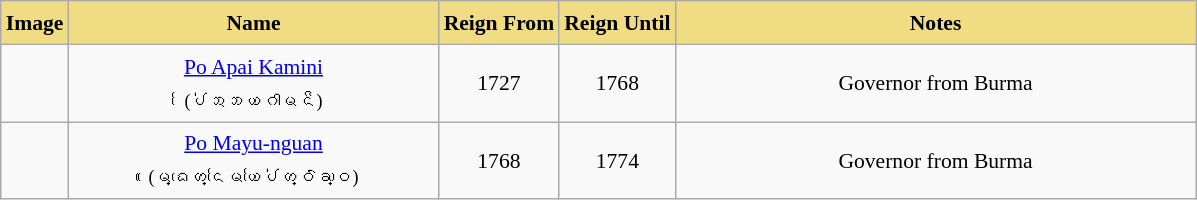<table class="wikitable" style="text-align:center; font-size:90%; line-height:22px;">
<tr colspan=10 style="background:#F0DC82; text-align:center">
<td width="20"><span><strong>Image</strong></span></td>
<td width="240"><span><strong>Name</strong></span></td>
<td><span><strong>Reign From</strong></span></td>
<td><span><strong>Reign Until</strong></span></td>
<td width="340"><span><strong>Notes</strong></span></td>
</tr>
<tr>
<td></td>
<td><a href='#'>Po Apai Kamini</a><br><small>(ᨸᩰ᩵ᩋᨽᨿᨣᩤᨾᨶᩦ)</small></td>
<td>1727</td>
<td>1768</td>
<td>Governor from Burma</td>
</tr>
<tr>
<td></td>
<td><a href='#'>Po Mayu-nguan</a><br><small>(ᨾᩯ᩠ᨦᩉᩮ᩠ᨶᨾᩰᨿᨸᩰ᩵ᩉ᩠ᩅᩫᨡᩣ᩠ᩅ)</small></td>
<td>1768</td>
<td>1774</td>
<td>Governor from Burma</td>
</tr>
</table>
